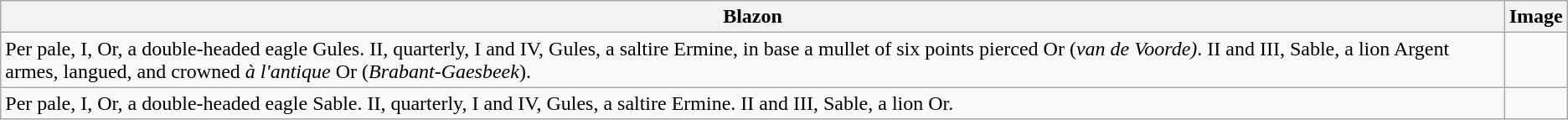<table class="wikitable">
<tr>
<th>Blazon</th>
<th>Image</th>
</tr>
<tr>
<td>Per pale, I, Or, a double-headed eagle Gules. II, quarterly, I and IV, Gules, a saltire Ermine, in base a mullet of six points pierced Or (<em>van de Voorde)</em>. II and III, Sable, a lion Argent armes, langued, and crowned <em>à l'antique</em> Or (<em>Brabant-Gaesbeek</em>).</td>
<td></td>
</tr>
<tr>
<td>Per pale, I, Or, a double-headed eagle Sable. II, quarterly, I and IV, Gules, a saltire Ermine. II and III, Sable, a lion Or.</td>
<td></td>
</tr>
</table>
